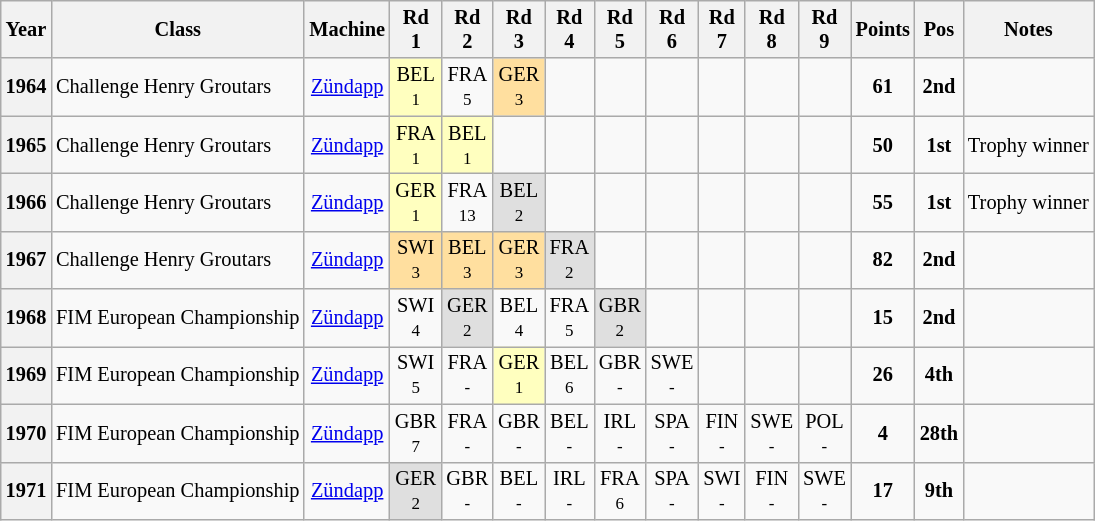<table class="wikitable" style="font-size: 85%; text-align:center">
<tr valign="top">
<th valign="middle">Year</th>
<th valign="middle">Class</th>
<th valign="middle">Machine</th>
<th>Rd<br>1</th>
<th>Rd<br>2</th>
<th>Rd<br>3</th>
<th>Rd<br>4</th>
<th>Rd<br>5</th>
<th>Rd<br>6</th>
<th>Rd<br>7</th>
<th>Rd<br>8</th>
<th>Rd<br>9</th>
<th valign="middle">Points</th>
<th valign="middle">Pos</th>
<th valign="middle">Notes</th>
</tr>
<tr>
<th>1964</th>
<td align="left">Challenge Henry Groutars</td>
<td><a href='#'>Zündapp</a></td>
<td style="background:#ffffbf;">BEL<br><small>1</small></td>
<td>FRA<br><small>5</small></td>
<td style="background:#ffdf9f;">GER<br><small>3</small></td>
<td></td>
<td></td>
<td></td>
<td></td>
<td></td>
<td></td>
<td><strong>61</strong></td>
<td><strong> 2nd</strong></td>
<td></td>
</tr>
<tr>
<th>1965</th>
<td align="left">Challenge Henry Groutars</td>
<td><a href='#'>Zündapp</a></td>
<td style="background:#ffffbf;">FRA<br><small>1</small></td>
<td style="background:#ffffbf;">BEL<br><small>1</small></td>
<td></td>
<td></td>
<td></td>
<td></td>
<td></td>
<td></td>
<td></td>
<td><strong>50</strong></td>
<td><strong>1st</strong></td>
<td>Trophy winner</td>
</tr>
<tr>
<th>1966</th>
<td align="left">Challenge Henry Groutars</td>
<td><a href='#'>Zündapp</a></td>
<td style="background:#ffffbf;">GER<br><small>1</small></td>
<td>FRA<br><small>13</small></td>
<td style="background:#dfdfdf;">BEL<br><small>2</small></td>
<td></td>
<td></td>
<td></td>
<td></td>
<td></td>
<td></td>
<td><strong>55</strong></td>
<td><strong>1st</strong></td>
<td>Trophy winner</td>
</tr>
<tr>
<th>1967</th>
<td align="left">Challenge Henry Groutars</td>
<td><a href='#'>Zündapp</a></td>
<td style="background:#ffdf9f;">SWI<br><small>3</small></td>
<td style="background:#ffdf9f;">BEL<br><small>3</small></td>
<td style="background:#ffdf9f;">GER<br><small>3</small></td>
<td style="background:#dfdfdf;">FRA<br><small>2</small></td>
<td></td>
<td></td>
<td></td>
<td></td>
<td></td>
<td><strong>82</strong></td>
<td><strong>2nd</strong></td>
<td></td>
</tr>
<tr>
<th>1968</th>
<td align="left">FIM European Championship</td>
<td><a href='#'>Zündapp</a></td>
<td>SWI<br><small>4</small></td>
<td style="background:#dfdfdf;">GER<br><small>2</small></td>
<td>BEL<br><small>4</small></td>
<td>FRA<br><small>5</small></td>
<td style="background:#dfdfdf;">GBR<br><small>2</small></td>
<td></td>
<td></td>
<td></td>
<td></td>
<td><strong>15</strong></td>
<td><strong>2nd</strong></td>
<td></td>
</tr>
<tr>
<th>1969</th>
<td align="left">FIM European Championship</td>
<td><a href='#'>Zündapp</a></td>
<td>SWI<br><small>5</small></td>
<td>FRA<br><small>-</small></td>
<td style="background:#ffffbf;">GER<br><small>1</small></td>
<td>BEL<br><small>6</small></td>
<td>GBR<br><small>-</small></td>
<td>SWE<br><small>-</small></td>
<td></td>
<td></td>
<td></td>
<td><strong>26</strong></td>
<td><strong>4th</strong></td>
<td></td>
</tr>
<tr>
<th>1970</th>
<td align="left">FIM European Championship</td>
<td><a href='#'>Zündapp</a></td>
<td>GBR<br><small>7</small></td>
<td>FRA<br><small>-</small></td>
<td>GBR<br><small>-</small></td>
<td>BEL<br><small>-</small></td>
<td>IRL<br><small>-</small></td>
<td>SPA<br><small>-</small></td>
<td>FIN<br><small>-</small></td>
<td>SWE<br><small>-</small></td>
<td>POL<br><small>-</small></td>
<td><strong>4</strong></td>
<td><strong>28th</strong></td>
<td></td>
</tr>
<tr>
<th>1971</th>
<td align="left">FIM European Championship</td>
<td><a href='#'>Zündapp</a></td>
<td style="background:#dfdfdf;">GER<br><small>2</small></td>
<td>GBR<br><small>-</small></td>
<td>BEL<br><small>-</small></td>
<td>IRL<br><small>-</small></td>
<td>FRA<br><small>6</small></td>
<td>SPA<br><small>-</small></td>
<td>SWI<br><small>-</small></td>
<td>FIN<br><small>-</small></td>
<td>SWE<br><small>-</small></td>
<td><strong>17</strong></td>
<td><strong>9th</strong></td>
<td></td>
</tr>
</table>
